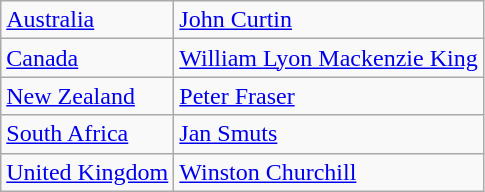<table class="wikitable">
<tr>
<td> <a href='#'>Australia</a></td>
<td><a href='#'>John Curtin</a></td>
</tr>
<tr>
<td> <a href='#'>Canada</a></td>
<td><a href='#'>William Lyon Mackenzie King</a></td>
</tr>
<tr>
<td> <a href='#'>New Zealand</a></td>
<td><a href='#'>Peter Fraser</a></td>
</tr>
<tr>
<td> <a href='#'>South Africa</a></td>
<td><a href='#'>Jan Smuts</a></td>
</tr>
<tr>
<td> <a href='#'>United Kingdom</a></td>
<td><a href='#'>Winston Churchill</a></td>
</tr>
</table>
